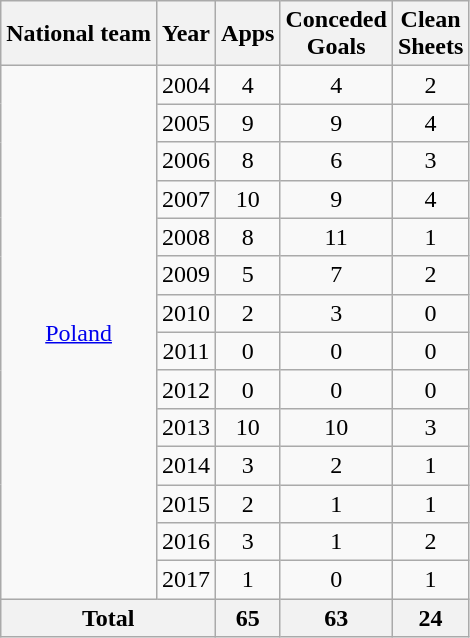<table class="wikitable" style="text-align:center">
<tr>
<th>National team</th>
<th>Year</th>
<th>Apps</th>
<th>Conceded<br>Goals</th>
<th>Clean<br>Sheets</th>
</tr>
<tr>
<td rowspan="14"><a href='#'>Poland</a></td>
<td>2004</td>
<td>4</td>
<td>4</td>
<td>2</td>
</tr>
<tr>
<td>2005</td>
<td>9</td>
<td>9</td>
<td>4</td>
</tr>
<tr>
<td>2006</td>
<td>8</td>
<td>6</td>
<td>3</td>
</tr>
<tr>
<td>2007</td>
<td>10</td>
<td>9</td>
<td>4</td>
</tr>
<tr>
<td>2008</td>
<td>8</td>
<td>11</td>
<td>1</td>
</tr>
<tr>
<td>2009</td>
<td>5</td>
<td>7</td>
<td>2</td>
</tr>
<tr>
<td>2010</td>
<td>2</td>
<td>3</td>
<td>0</td>
</tr>
<tr>
<td>2011</td>
<td>0</td>
<td>0</td>
<td>0</td>
</tr>
<tr>
<td>2012</td>
<td>0</td>
<td>0</td>
<td>0</td>
</tr>
<tr>
<td>2013</td>
<td>10</td>
<td>10</td>
<td>3</td>
</tr>
<tr>
<td>2014</td>
<td>3</td>
<td>2</td>
<td>1</td>
</tr>
<tr>
<td>2015</td>
<td>2</td>
<td>1</td>
<td>1</td>
</tr>
<tr>
<td>2016</td>
<td>3</td>
<td>1</td>
<td>2</td>
</tr>
<tr>
<td>2017</td>
<td>1</td>
<td>0</td>
<td>1</td>
</tr>
<tr>
<th colspan="2">Total</th>
<th>65</th>
<th>63</th>
<th>24</th>
</tr>
</table>
